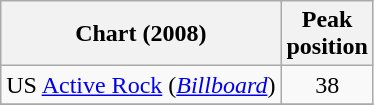<table class="wikitable">
<tr>
<th align="left">Chart (2008)</th>
<th align="left">Peak<br>position</th>
</tr>
<tr>
<td align="left">US <a href='#'>Active Rock</a> (<em><a href='#'>Billboard</a></em>)</td>
<td align="center">38</td>
</tr>
<tr>
</tr>
</table>
